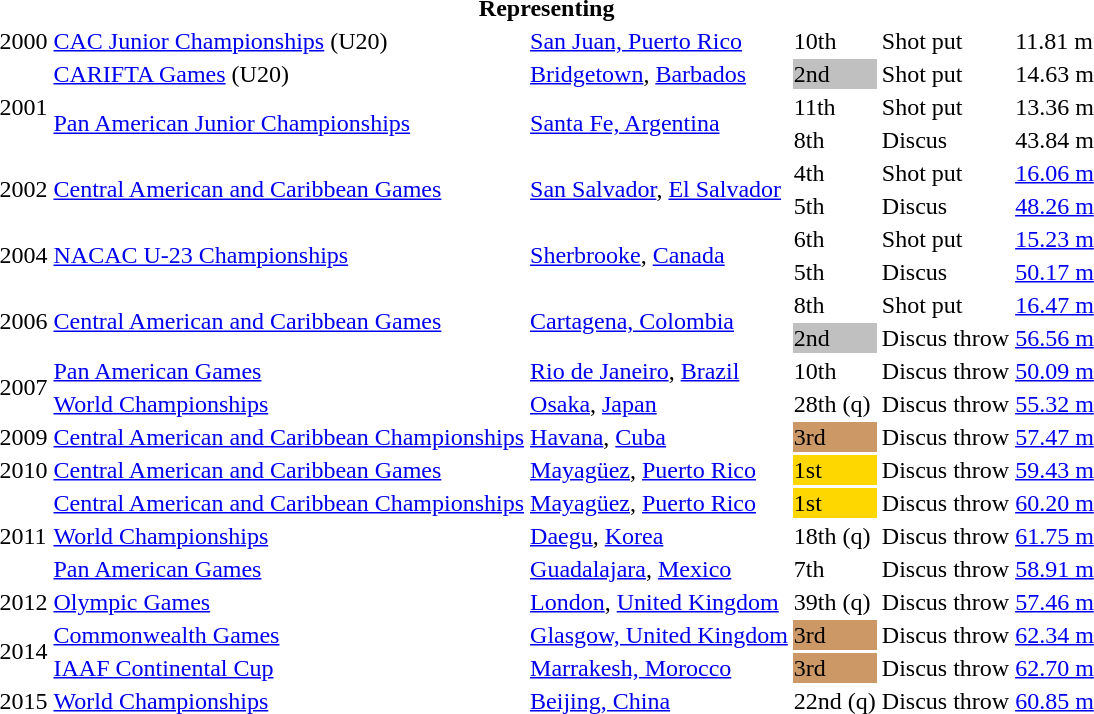<table>
<tr>
<th colspan="6">Representing </th>
</tr>
<tr>
<td>2000</td>
<td><a href='#'>CAC Junior Championships</a> (U20)</td>
<td><a href='#'>San Juan, Puerto Rico</a></td>
<td>10th</td>
<td>Shot put</td>
<td>11.81 m</td>
</tr>
<tr>
<td rowspan=3>2001</td>
<td><a href='#'>CARIFTA Games</a> (U20)</td>
<td><a href='#'>Bridgetown</a>, <a href='#'>Barbados</a></td>
<td bgcolor="silver">2nd</td>
<td>Shot put</td>
<td>14.63 m</td>
</tr>
<tr>
<td rowspan=2><a href='#'>Pan American Junior Championships</a></td>
<td rowspan=2><a href='#'>Santa Fe, Argentina</a></td>
<td>11th</td>
<td>Shot put</td>
<td>13.36 m</td>
</tr>
<tr>
<td>8th</td>
<td>Discus</td>
<td>43.84 m</td>
</tr>
<tr>
<td rowspan=2>2002</td>
<td rowspan=2><a href='#'>Central American and Caribbean Games</a></td>
<td rowspan=2><a href='#'>San Salvador</a>, <a href='#'>El Salvador</a></td>
<td>4th</td>
<td>Shot put</td>
<td><a href='#'>16.06 m</a></td>
</tr>
<tr>
<td>5th</td>
<td>Discus</td>
<td><a href='#'>48.26 m</a></td>
</tr>
<tr>
<td rowspan=2>2004</td>
<td rowspan=2><a href='#'>NACAC U-23 Championships</a></td>
<td rowspan=2><a href='#'>Sherbrooke</a>, <a href='#'>Canada</a></td>
<td>6th</td>
<td>Shot put</td>
<td><a href='#'>15.23 m</a></td>
</tr>
<tr>
<td>5th</td>
<td>Discus</td>
<td><a href='#'>50.17 m</a></td>
</tr>
<tr>
<td rowspan=2>2006</td>
<td rowspan=2><a href='#'>Central American and Caribbean Games</a></td>
<td rowspan=2><a href='#'>Cartagena, Colombia</a></td>
<td>8th</td>
<td>Shot put</td>
<td><a href='#'>16.47 m</a></td>
</tr>
<tr>
<td bgcolor="silver">2nd</td>
<td>Discus throw</td>
<td><a href='#'>56.56 m</a></td>
</tr>
<tr>
<td rowspan=2>2007</td>
<td><a href='#'>Pan American Games</a></td>
<td><a href='#'>Rio de Janeiro</a>, <a href='#'>Brazil</a></td>
<td>10th</td>
<td>Discus throw</td>
<td><a href='#'>50.09 m</a></td>
</tr>
<tr>
<td><a href='#'>World Championships</a></td>
<td><a href='#'>Osaka</a>, <a href='#'>Japan</a></td>
<td>28th (q)</td>
<td>Discus throw</td>
<td><a href='#'>55.32 m</a></td>
</tr>
<tr>
<td>2009</td>
<td><a href='#'>Central American and Caribbean Championships</a></td>
<td><a href='#'>Havana</a>, <a href='#'>Cuba</a></td>
<td bgcolor="cc9966">3rd</td>
<td>Discus throw</td>
<td><a href='#'>57.47 m</a></td>
</tr>
<tr>
<td>2010</td>
<td><a href='#'>Central American and Caribbean Games</a></td>
<td><a href='#'>Mayagüez</a>, <a href='#'>Puerto Rico</a></td>
<td bgcolor="gold">1st</td>
<td>Discus throw</td>
<td><a href='#'>59.43 m</a></td>
</tr>
<tr>
<td rowspan=3>2011</td>
<td><a href='#'>Central American and Caribbean Championships</a></td>
<td><a href='#'>Mayagüez</a>, <a href='#'>Puerto Rico</a></td>
<td bgcolor="gold">1st</td>
<td>Discus throw</td>
<td><a href='#'>60.20 m</a></td>
</tr>
<tr>
<td><a href='#'>World Championships</a></td>
<td><a href='#'>Daegu</a>, <a href='#'>Korea</a></td>
<td>18th (q)</td>
<td>Discus throw</td>
<td><a href='#'>61.75 m</a></td>
</tr>
<tr>
<td><a href='#'>Pan American Games</a></td>
<td><a href='#'>Guadalajara</a>, <a href='#'>Mexico</a></td>
<td>7th</td>
<td>Discus throw</td>
<td><a href='#'>58.91 m</a></td>
</tr>
<tr>
<td>2012</td>
<td><a href='#'>Olympic Games</a></td>
<td><a href='#'>London</a>, <a href='#'>United Kingdom</a></td>
<td>39th (q)</td>
<td>Discus throw</td>
<td><a href='#'>57.46 m</a></td>
</tr>
<tr>
<td rowspan=2>2014</td>
<td><a href='#'>Commonwealth Games</a></td>
<td><a href='#'>Glasgow, United Kingdom</a></td>
<td bgcolor=cc9966>3rd</td>
<td>Discus throw</td>
<td><a href='#'>62.34 m</a></td>
</tr>
<tr>
<td><a href='#'>IAAF Continental Cup</a></td>
<td><a href='#'>Marrakesh, Morocco</a></td>
<td bgcolor=cc9966>3rd</td>
<td>Discus throw</td>
<td><a href='#'>62.70 m</a></td>
</tr>
<tr>
<td>2015</td>
<td><a href='#'>World Championships</a></td>
<td><a href='#'>Beijing, China</a></td>
<td>22nd (q)</td>
<td>Discus throw</td>
<td><a href='#'>60.85 m</a></td>
</tr>
</table>
